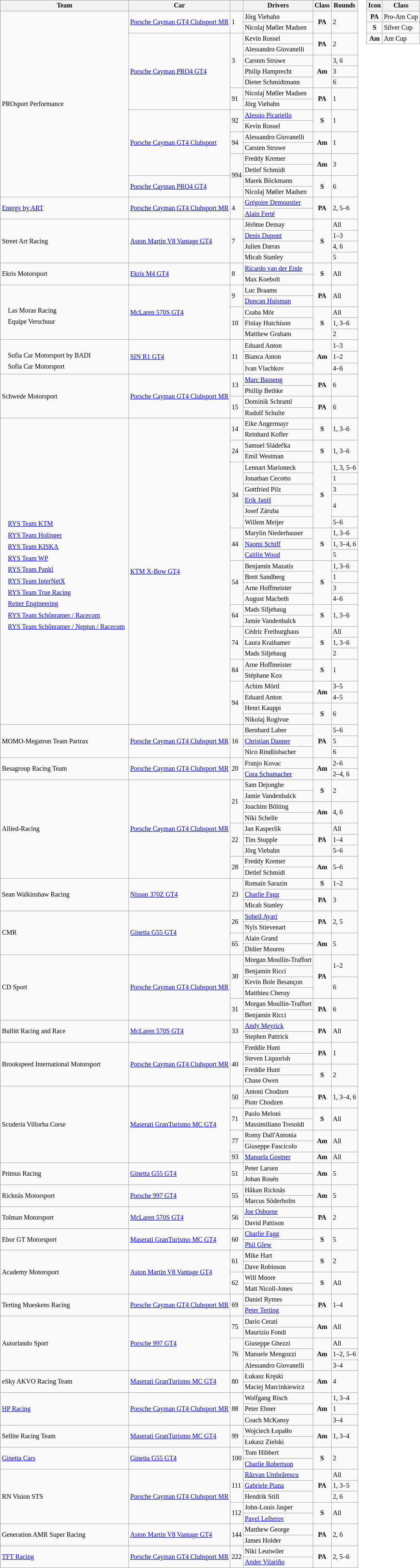<table>
<tr>
<td><br><table class="wikitable" style="font-size: 85%;">
<tr>
<th>Team</th>
<th>Car</th>
<th></th>
<th>Drivers</th>
<th>Class</th>
<th>Rounds</th>
</tr>
<tr>
<td rowspan=17> PROsport Performance</td>
<td rowspan=2><a href='#'>Porsche Cayman GT4 Clubsport MR</a></td>
<td rowspan=2>1</td>
<td> Jörg Viebahn</td>
<td rowspan=2 align=center><strong><span>PA</span></strong></td>
<td rowspan=2>2</td>
</tr>
<tr>
<td> Nicolaj Møller Madsen</td>
</tr>
<tr>
<td rowspan=7><a href='#'>Porsche Cayman PRO4 GT4</a></td>
<td rowspan=5>3</td>
<td> Kevin Rossel</td>
<td rowspan=2 align=center><strong><span>PA</span></strong></td>
<td rowspan=2>2</td>
</tr>
<tr>
<td> Alessandro Giovanelli</td>
</tr>
<tr>
<td> Carsten Struwe</td>
<td rowspan=3 align=center><strong><span>Am</span></strong></td>
<td>3, 6</td>
</tr>
<tr>
<td> Philip Hamprecht</td>
<td>3</td>
</tr>
<tr>
<td> Dieter Schmidtmann</td>
<td>6</td>
</tr>
<tr>
<td rowspan=2>91</td>
<td> Nicolaj Møller Madsen</td>
<td rowspan=2 align=center><strong><span>PA</span></strong></td>
<td rowspan=2>1</td>
</tr>
<tr>
<td> Jörg Viebahn</td>
</tr>
<tr>
<td rowspan=6><a href='#'>Porsche Cayman GT4 Clubsport</a></td>
<td rowspan=2>92</td>
<td> <a href='#'>Alessio Picariello</a></td>
<td rowspan=2 align=center><strong><span>S</span></strong></td>
<td rowspan=2>1</td>
</tr>
<tr>
<td> Kevin Rossel</td>
</tr>
<tr>
<td rowspan=2>94</td>
<td> Alessandro Giovanelli</td>
<td rowspan=2 align=center><strong><span>Am</span></strong></td>
<td rowspan=2>1</td>
</tr>
<tr>
<td> Carsten Struwe</td>
</tr>
<tr>
<td rowspan=4>994</td>
<td> Freddy Kremer</td>
<td rowspan=2 align=center><strong><span>Am</span></strong></td>
<td rowspan=2>3</td>
</tr>
<tr>
<td> Detlef Schmidt</td>
</tr>
<tr>
<td rowspan=2><a href='#'>Porsche Cayman PRO4 GT4</a></td>
<td> Marek Böckmann</td>
<td rowspan=2 align=center><strong><span>S</span></strong></td>
<td rowspan=2>6</td>
</tr>
<tr>
<td> Nicolaj Møller Madsen</td>
</tr>
<tr>
<td rowspan=2> <a href='#'>Energy by ART</a></td>
<td rowspan=2><a href='#'>Porsche Cayman GT4 Clubsport MR</a></td>
<td rowspan=2>4</td>
<td> <a href='#'>Grégoire Demoustier</a></td>
<td rowspan=2 align=center><strong><span>PA</span></strong></td>
<td rowspan=2>2, 5–6</td>
</tr>
<tr>
<td> <a href='#'>Alain Ferté</a></td>
</tr>
<tr>
<td rowspan=4> Street Art Racing</td>
<td rowspan=4><a href='#'>Aston Martin V8 Vantage GT4</a></td>
<td rowspan=4>7</td>
<td> Jérôme Demay</td>
<td rowspan=4 align=center><strong><span>S</span></strong></td>
<td>All</td>
</tr>
<tr>
<td> <a href='#'>Denis Dupont</a></td>
<td>1–3</td>
</tr>
<tr>
<td> Julien Darras</td>
<td>4, 6</td>
</tr>
<tr>
<td> Micah Stanley</td>
<td>5</td>
</tr>
<tr>
<td rowspan=2> Ekris Motorsport</td>
<td rowspan=2><a href='#'>Ekris M4 GT4</a></td>
<td rowspan=2>8</td>
<td> <a href='#'>Ricardo van der Ende</a></td>
<td rowspan=2 align=center><strong><span>S</span></strong></td>
<td rowspan=2>All</td>
</tr>
<tr>
<td> Max Koebolt</td>
</tr>
<tr>
<td rowspan=5><br><table style="float: left; border-top:transparent; border-right:transparent; border-bottom:transparent; border-left:transparent;">
<tr>
<td style=" border-top:transparent; border-right:transparent; border-bottom:transparent; border-left:transparent;" rowspan=5></td>
<td style=" border-top:transparent; border-right:transparent; border-bottom:transparent; border-left:transparent;">Las Moras Racing</td>
</tr>
<tr>
<td style=" border-top:transparent; border-right:transparent; border-bottom:transparent; border-left:transparent;">Equipe Verschuur</td>
</tr>
</table>
</td>
<td rowspan=5><a href='#'>McLaren 570S GT4</a></td>
<td rowspan=2>9</td>
<td> Luc Braams</td>
<td rowspan=2 align=center><strong><span>PA</span></strong></td>
<td rowspan=2>All</td>
</tr>
<tr>
<td> <a href='#'>Duncan Huisman</a></td>
</tr>
<tr>
<td rowspan=3>10</td>
<td> Csaba Mór</td>
<td rowspan=3 align=center><strong><span>S</span></strong></td>
<td>All</td>
</tr>
<tr>
<td> Finlay Hutchison</td>
<td>1, 3–6</td>
</tr>
<tr>
<td> Matthew Graham</td>
<td>2</td>
</tr>
<tr>
<td rowspan=3><br><table style="float: left; border-top:transparent; border-right:transparent; border-bottom:transparent; border-left:transparent;">
<tr>
<td style=" border-top:transparent; border-right:transparent; border-bottom:transparent; border-left:transparent;" rowspan=3></td>
<td style=" border-top:transparent; border-right:transparent; border-bottom:transparent; border-left:transparent;">Sofia Car Motorsport by BADI</td>
</tr>
<tr>
<td style=" border-top:transparent; border-right:transparent; border-bottom:transparent; border-left:transparent;">Sofia Car Motorsport</td>
</tr>
</table>
</td>
<td rowspan=3><a href='#'>SIN R1 GT4</a></td>
<td rowspan=3>11</td>
<td> Eduard Anton</td>
<td rowspan=3 align=center><strong><span>Am</span></strong></td>
<td>1–3</td>
</tr>
<tr>
<td> Bianca Anton</td>
<td>1–2</td>
</tr>
<tr>
<td> Ivan Vlachkov</td>
<td>4–6</td>
</tr>
<tr>
<td rowspan=4> Schwede Motorsport</td>
<td rowspan=4><a href='#'>Porsche Cayman GT4 Clubsport MR</a></td>
<td rowspan=2>13</td>
<td> <a href='#'>Marc Basseng</a></td>
<td rowspan=2 align=center><strong><span>PA</span></strong></td>
<td rowspan=2>6</td>
</tr>
<tr>
<td> Phillip Bethke</td>
</tr>
<tr>
<td rowspan=2>15</td>
<td> Dominik Schraml</td>
<td rowspan=2 align=center><strong><span>PA</span></strong></td>
<td rowspan=2>6</td>
</tr>
<tr>
<td> Rudolf Schulte</td>
</tr>
<tr>
<td rowspan=28><br><table style="float: left; border-top:transparent; border-right:transparent; border-bottom:transparent; border-left:transparent;">
<tr>
<td style=" border-top:transparent; border-right:transparent; border-bottom:transparent; border-left:transparent;" rowspan=28></td>
<td style=" border-top:transparent; border-right:transparent; border-bottom:transparent; border-left:transparent;"><a href='#'>RYS Team KTM</a></td>
</tr>
<tr>
<td style=" border-top:transparent; border-right:transparent; border-bottom:transparent; border-left:transparent;"><a href='#'>RYS Team Holinger</a></td>
</tr>
<tr>
<td style=" border-top:transparent; border-right:transparent; border-bottom:transparent; border-left:transparent;"><a href='#'>RYS Team KISKA</a></td>
</tr>
<tr>
<td style=" border-top:transparent; border-right:transparent; border-bottom:transparent; border-left:transparent;"><a href='#'>RYS Team WP</a></td>
</tr>
<tr>
<td style=" border-top:transparent; border-right:transparent; border-bottom:transparent; border-left:transparent;"><a href='#'>RYS Team Pankl</a></td>
</tr>
<tr>
<td style=" border-top:transparent; border-right:transparent; border-bottom:transparent; border-left:transparent;"><a href='#'>RYS Team InterNetX</a></td>
</tr>
<tr>
<td style=" border-top:transparent; border-right:transparent; border-bottom:transparent; border-left:transparent;"><a href='#'>RYS Team True Racing</a></td>
</tr>
<tr>
<td style=" border-top:transparent; border-right:transparent; border-bottom:transparent; border-left:transparent;"><a href='#'>Reiter Engineering</a></td>
</tr>
<tr>
<td style=" border-top:transparent; border-right:transparent; border-bottom:transparent; border-left:transparent;"><a href='#'>RYS Team Schönramer / Racecom</a></td>
</tr>
<tr>
<td style=" border-top:transparent; border-right:transparent; border-bottom:transparent; border-left:transparent;"><a href='#'>RYS Team Schönramer / Neptun / Racecom</a></td>
</tr>
</table>
</td>
<td rowspan=28><a href='#'>KTM X-Bow GT4</a></td>
<td rowspan=2>14</td>
<td> Eike Angermayr</td>
<td rowspan=2 align=center><strong><span>S</span></strong></td>
<td rowspan=2>1, 3–6</td>
</tr>
<tr>
<td> Reinhard Kofler</td>
</tr>
<tr>
<td rowspan=2>24</td>
<td> Samuel Sládečka</td>
<td rowspan=2 align=center><strong><span>S</span></strong></td>
<td rowspan=2>1, 3–6</td>
</tr>
<tr>
<td> Emil Westman</td>
</tr>
<tr>
<td rowspan=6>34</td>
<td> Lennart Marioneck</td>
<td rowspan=6 align=center><strong><span>S</span></strong></td>
<td>1, 3, 5–6</td>
</tr>
<tr>
<td> Jonathan Cecotto</td>
<td>1</td>
</tr>
<tr>
<td> Gottfried Pilz</td>
<td>3</td>
</tr>
<tr>
<td> <a href='#'>Erik Janiš</a></td>
<td rowspan=2>4</td>
</tr>
<tr>
<td> Josef Záruba</td>
</tr>
<tr>
<td> Willem Meijer</td>
<td>5–6</td>
</tr>
<tr>
<td rowspan=3>44</td>
<td> Marylin Niederhauser</td>
<td rowspan=3 align=center><strong><span>S</span></strong></td>
<td>1, 3–6</td>
</tr>
<tr>
<td> <a href='#'>Naomi Schiff</a></td>
<td>1, 3–4, 6</td>
</tr>
<tr>
<td> <a href='#'>Caitlin Wood</a></td>
<td>5</td>
</tr>
<tr>
<td rowspan=4>54</td>
<td> Benjamin Mazatis</td>
<td rowspan=4 align=center><strong><span>S</span></strong></td>
<td>1, 3–6</td>
</tr>
<tr>
<td> Brett Sandberg</td>
<td>1</td>
</tr>
<tr>
<td> Arne Hoffmeister</td>
<td>3</td>
</tr>
<tr>
<td> August Macbeth</td>
<td>4–6</td>
</tr>
<tr>
<td rowspan=2>64</td>
<td> Mads Siljehaug</td>
<td rowspan=2 align=center><strong><span>S</span></strong></td>
<td rowspan=2>1, 3–6</td>
</tr>
<tr>
<td> Jamie Vandenbalck</td>
</tr>
<tr>
<td rowspan=3>74</td>
<td> Cédric Freiburghaus</td>
<td rowspan=3 align=center><strong><span>S</span></strong></td>
<td>All</td>
</tr>
<tr>
<td> Laura Kraihamer</td>
<td>1, 3–6</td>
</tr>
<tr>
<td> Mads Siljehaug</td>
<td>2</td>
</tr>
<tr>
<td rowspan=2>84</td>
<td> Arne Hoffmeister</td>
<td rowspan=2 align=center><strong><span>S</span></strong></td>
<td rowspan=2>1</td>
</tr>
<tr>
<td> Stéphane Kox</td>
</tr>
<tr>
<td rowspan=4>94</td>
<td> Achim Mörtl</td>
<td rowspan=2 align=center><strong><span>Am</span></strong></td>
<td>3–5</td>
</tr>
<tr>
<td> Eduard Anton</td>
<td>4–5</td>
</tr>
<tr>
<td> Henri Kauppi</td>
<td rowspan=2 align=center><strong><span>S</span></strong></td>
<td rowspan=2>6</td>
</tr>
<tr>
<td> Nikolaj Rogivue</td>
</tr>
<tr>
<td rowspan=3> MOMO-Megatron Team Partrax</td>
<td rowspan=3><a href='#'>Porsche Cayman GT4 Clubsport MR</a></td>
<td rowspan=3>16</td>
<td> Bernhard Laber</td>
<td rowspan=3 align=center><strong><span>PA</span></strong></td>
<td>5–6</td>
</tr>
<tr>
<td> <a href='#'>Christian Danner</a></td>
<td>5</td>
</tr>
<tr>
<td> Nico Rindlisbacher</td>
<td>6</td>
</tr>
<tr>
<td rowspan=2> Besagroup Racing Team</td>
<td rowspan=2><a href='#'>Porsche Cayman GT4 Clubsport MR</a></td>
<td rowspan=2>20</td>
<td> Franjo Kovac</td>
<td rowspan=2 align=center><strong><span>Am</span></strong></td>
<td>2–6</td>
</tr>
<tr>
<td> <a href='#'>Cora Schumacher</a></td>
<td>2–4, 6</td>
</tr>
<tr>
<td rowspan=9> Allied-Racing</td>
<td rowspan=9><a href='#'>Porsche Cayman GT4 Clubsport MR</a></td>
<td rowspan=4>21</td>
<td> Sam Dejonghe</td>
<td rowspan=2 align=center><strong><span>S</span></strong></td>
<td rowspan=2>2</td>
</tr>
<tr>
<td> Jamie Vandenbalck</td>
</tr>
<tr>
<td> Joachim Bölting</td>
<td rowspan=2 align=center><strong><span>Am</span></strong></td>
<td rowspan=2>4, 6</td>
</tr>
<tr>
<td> Niki Schelle</td>
</tr>
<tr>
<td rowspan=3>22</td>
<td> Jan Kasperlik</td>
<td rowspan=3 align=center><strong><span>PA</span></strong></td>
<td>All</td>
</tr>
<tr>
<td> Tim Stupple</td>
<td>1–4</td>
</tr>
<tr>
<td> Jörg Viebahn</td>
<td>5–6</td>
</tr>
<tr>
<td rowspan=2>28</td>
<td> Freddy Kremer</td>
<td rowspan=2 align=center><strong><span>Am</span></strong></td>
<td rowspan=2>5–6</td>
</tr>
<tr>
<td> Detlef Schmidt</td>
</tr>
<tr>
<td rowspan=4> Sean Walkinshaw Racing</td>
<td rowspan=4><a href='#'>Nissan 370Z GT4</a></td>
<td rowspan=4>23</td>
<td> Romain Sarazin</td>
<td rowspan=2 align=center><strong><span>S</span></strong></td>
<td rowspan=2>1–2</td>
</tr>
<tr>
<td rowspan=2> <a href='#'>Charlie Fagg</a></td>
</tr>
<tr>
<td rowspan=2 align=center><strong><span>PA</span></strong></td>
<td rowspan=2>3</td>
</tr>
<tr>
<td> Micah Stanley</td>
</tr>
<tr>
<td rowspan=4> CMR</td>
<td rowspan=4><a href='#'>Ginetta G55 GT4</a></td>
<td rowspan=2>26</td>
<td> <a href='#'>Soheil Ayari</a></td>
<td rowspan=2 align=center><strong><span>PA</span></strong></td>
<td rowspan=2>2, 5</td>
</tr>
<tr>
<td> Nyls Stievenart</td>
</tr>
<tr>
<td rowspan=2>65</td>
<td> Alain Grand</td>
<td rowspan=2 align=center><strong><span>Am</span></strong></td>
<td rowspan=2>5</td>
</tr>
<tr>
<td> Didier Moureu</td>
</tr>
<tr>
<td rowspan=6> CD Sport</td>
<td rowspan=6><a href='#'>Porsche Cayman GT4 Clubsport MR</a></td>
<td rowspan=4>30</td>
<td> Morgan Moullin-Traffort</td>
<td rowspan=4 align=center><strong><span>PA</span></strong></td>
<td rowspan=2>1–2</td>
</tr>
<tr>
<td> Benjamin Ricci</td>
</tr>
<tr>
<td> Kevin Bole Besançon</td>
<td rowspan=2>6</td>
</tr>
<tr>
<td> Matthieu Cheruy</td>
</tr>
<tr>
<td rowspan=2>31</td>
<td> Morgan Moullin-Traffort</td>
<td rowspan=2 align=center><strong><span>PA</span></strong></td>
<td rowspan=2>6</td>
</tr>
<tr>
<td> Benjamin Ricci</td>
</tr>
<tr>
<td rowspan=2> Bullitt Racing and Race</td>
<td rowspan=2><a href='#'>McLaren 570S GT4</a></td>
<td rowspan=2>33</td>
<td> <a href='#'>Andy Meyrick</a></td>
<td rowspan=2 align=center><strong><span>PA</span></strong></td>
<td rowspan=2>All</td>
</tr>
<tr>
<td> Stephen Pattrick</td>
</tr>
<tr>
<td rowspan="5"> Brookspeed International Motorsport</td>
<td rowspan="5"><a href='#'>Porsche Cayman GT4 Clubsport MR</a></td>
<td rowspan="5">40</td>
<td> Freddie Hunt</td>
<td rowspan="3" align="center"><strong><span>PA</span></strong></td>
<td rowspan="3">1</td>
</tr>
<tr>
<td> Steven Liquorish</td>
</tr>
<tr>
<td rowspan=2> Freddie Hunt</td>
</tr>
<tr>
<td rowspan=2 align=center><strong><span>S</span></strong></td>
<td rowspan=2>2</td>
</tr>
<tr>
<td> Chase Owen</td>
</tr>
<tr>
<td rowspan=7> Scuderia Villorba Corse</td>
<td rowspan=7><a href='#'>Maserati GranTurismo MC GT4</a></td>
<td rowspan=2>50</td>
<td> Antoni Chodzen</td>
<td rowspan=2 align=center><strong><span>PA</span></strong></td>
<td rowspan=2>1, 3–4, 6</td>
</tr>
<tr>
<td> Piotr Chodzen</td>
</tr>
<tr>
<td rowspan=2>71</td>
<td> Paolo Meloni</td>
<td rowspan=2 align=center><strong><span>S</span></strong></td>
<td rowspan=2>All</td>
</tr>
<tr>
<td> Massimiliano Tresoldi</td>
</tr>
<tr>
<td rowspan=2>77</td>
<td> Romy Dall'Antonia</td>
<td rowspan=2 align=center><strong><span>Am</span></strong></td>
<td rowspan=2>All</td>
</tr>
<tr>
<td> Giuseppe Fascicolo</td>
</tr>
<tr>
<td>93</td>
<td> <a href='#'>Manuela Gostner</a></td>
<td align=center><strong><span>Am</span></strong></td>
<td>All</td>
</tr>
<tr>
<td rowspan=2> Primus Racing</td>
<td rowspan=2><a href='#'>Ginetta G55 GT4</a></td>
<td rowspan=2>51</td>
<td> Peter Larsen</td>
<td rowspan=2 align=center><strong><span>Am</span></strong></td>
<td rowspan=2>5</td>
</tr>
<tr>
<td> Johan Rosén</td>
</tr>
<tr>
<td rowspan=2> Ricknäs Motorsport</td>
<td rowspan=2><a href='#'>Porsche 997 GT4</a></td>
<td rowspan=2>55</td>
<td> Håkan Ricknäs</td>
<td rowspan=2 align=center><strong><span>Am</span></strong></td>
<td rowspan=2>5</td>
</tr>
<tr>
<td> Marcus Söderholm</td>
</tr>
<tr>
<td rowspan=2> Tolman Motorsport</td>
<td rowspan=2><a href='#'>McLaren 570S GT4</a></td>
<td rowspan=2>56</td>
<td> <a href='#'>Joe Osborne</a></td>
<td rowspan=2 align=center><strong><span>PA</span></strong></td>
<td rowspan=2>2</td>
</tr>
<tr>
<td> David Pattison</td>
</tr>
<tr>
<td rowspan=2> Ebor GT Motorsport</td>
<td rowspan=2><a href='#'>Maserati GranTurismo MC GT4</a></td>
<td rowspan=2>60</td>
<td> <a href='#'>Charlie Fagg</a></td>
<td rowspan=2 align=center><strong><span>S</span></strong></td>
<td rowspan=2>5</td>
</tr>
<tr>
<td> <a href='#'>Phil Glew</a></td>
</tr>
<tr>
<td rowspan=4> Academy Motorsport</td>
<td rowspan=4><a href='#'>Aston Martin V8 Vantage GT4</a></td>
<td rowspan=2>61</td>
<td> Mike Hart</td>
<td rowspan=2 align=center><strong><span>S</span></strong></td>
<td rowspan=2>2</td>
</tr>
<tr>
<td> Dave Robinson</td>
</tr>
<tr>
<td rowspan=2>62</td>
<td> Will Moore</td>
<td rowspan=2 align=center><strong><span>S</span></strong></td>
<td rowspan=2>All</td>
</tr>
<tr>
<td> Matt Nicoll-Jones</td>
</tr>
<tr>
<td rowspan=2> Terting Mueskens Racing</td>
<td rowspan=2><a href='#'>Porsche Cayman GT4 Clubsport MR</a></td>
<td rowspan=2>69</td>
<td> Daniel Rymes</td>
<td rowspan=2 align=center><strong><span>PA</span></strong></td>
<td rowspan=2>1–4</td>
</tr>
<tr>
<td> <a href='#'>Peter Terting</a></td>
</tr>
<tr>
<td rowspan=5> Autorlando Sport</td>
<td rowspan=5><a href='#'>Porsche 997 GT4</a></td>
<td rowspan=2>75</td>
<td> Dario Cerati</td>
<td rowspan=2 align=center><strong><span>Am</span></strong></td>
<td rowspan=2>All</td>
</tr>
<tr>
<td> Maurizio Fondi</td>
</tr>
<tr>
<td rowspan=3>76</td>
<td> Giuseppe Ghezzi</td>
<td rowspan=3 align=center><strong><span>Am</span></strong></td>
<td>All</td>
</tr>
<tr>
<td> Manuele Mengozzi</td>
<td>1–2, 5–6</td>
</tr>
<tr>
<td> Alessandro Giovanelli</td>
<td>3–4</td>
</tr>
<tr>
<td rowspan=2> eSky AKVO Racing Team</td>
<td rowspan=2><a href='#'>Maserati GranTurismo MC GT4</a></td>
<td rowspan=2>80</td>
<td> Łukasz Kręski</td>
<td rowspan=2 align=center><strong><span>Am</span></strong></td>
<td rowspan=2>4</td>
</tr>
<tr>
<td> Maciej Marcinkiewicz</td>
</tr>
<tr>
<td rowspan=3> <a href='#'>HP Racing</a></td>
<td rowspan=3><a href='#'>Porsche Cayman GT4 Clubsport MR</a></td>
<td rowspan=3>88</td>
<td> Wolfgang Risch</td>
<td rowspan=3 align=center><strong><span>Am</span></strong></td>
<td>1, 3–4</td>
</tr>
<tr>
<td> Peter Ebner</td>
<td>1</td>
</tr>
<tr>
<td> Coach McKansy</td>
<td>3–4</td>
</tr>
<tr>
<td rowspan=2> Sellite Racing Team</td>
<td rowspan=2><a href='#'>Maserati GranTurismo MC GT4</a></td>
<td rowspan=2>99</td>
<td> Wojciech Łopałło</td>
<td rowspan=2 align=center><strong><span>Am</span></strong></td>
<td rowspan=2>1, 3–4</td>
</tr>
<tr>
<td> Łukasz Zielski</td>
</tr>
<tr>
<td rowspan=2> <a href='#'>Ginetta Cars</a></td>
<td rowspan=2><a href='#'>Ginetta G55 GT4</a></td>
<td rowspan=2>100</td>
<td> Tom Hibbert</td>
<td rowspan=2 align=center><strong><span>S</span></strong></td>
<td rowspan=2>2</td>
</tr>
<tr>
<td> <a href='#'>Charlie Robertson</a></td>
</tr>
<tr>
<td rowspan=5> RN Vision STS</td>
<td rowspan=5><a href='#'>Porsche Cayman GT4 Clubsport MR</a></td>
<td rowspan=3>111</td>
<td> <a href='#'>Răzvan Umbrărescu</a></td>
<td rowspan=3 align=center><strong><span>PA</span></strong></td>
<td>All</td>
</tr>
<tr>
<td> <a href='#'>Gabriele Piana</a></td>
<td>1, 3–5</td>
</tr>
<tr>
<td> Hendrik Still</td>
<td>2, 6</td>
</tr>
<tr>
<td rowspan=2>112</td>
<td> John-Louis Jasper</td>
<td rowspan=2 align=center><strong><span>S</span></strong></td>
<td rowspan=2>All</td>
</tr>
<tr>
<td> <a href='#'>Pavel Lefterov</a></td>
</tr>
<tr>
<td rowspan=2> Generation AMR Super Racing</td>
<td rowspan=2><a href='#'>Aston Martin V8 Vantage GT4</a></td>
<td rowspan=2>144</td>
<td> Matthew George</td>
<td rowspan=2 align=center><strong><span>PA</span></strong></td>
<td rowspan=2>2, 6</td>
</tr>
<tr>
<td> James Holder</td>
</tr>
<tr>
<td rowspan=2> <a href='#'>TFT Racing</a></td>
<td rowspan=2><a href='#'>Porsche Cayman GT4 Clubsport MR</a></td>
<td rowspan=2>222</td>
<td> Niki Leutwiler</td>
<td rowspan=2 align=center><strong><span>PA</span></strong></td>
<td rowspan=2>2, 5–6</td>
</tr>
<tr>
<td> <a href='#'>Ander Vilariño</a></td>
</tr>
</table>
</td>
<td valign="top"><br><table class="wikitable" style="font-size: 85%;">
<tr>
<th>Icon</th>
<th>Class</th>
</tr>
<tr>
<td align=center><strong><span>PA</span></strong></td>
<td>Pro-Am Cup</td>
</tr>
<tr>
<td align=center><strong><span>S</span></strong></td>
<td>Silver Cup</td>
</tr>
<tr>
<td align=center><strong><span>Am</span></strong></td>
<td>Am Cup</td>
</tr>
</table>
</td>
</tr>
</table>
